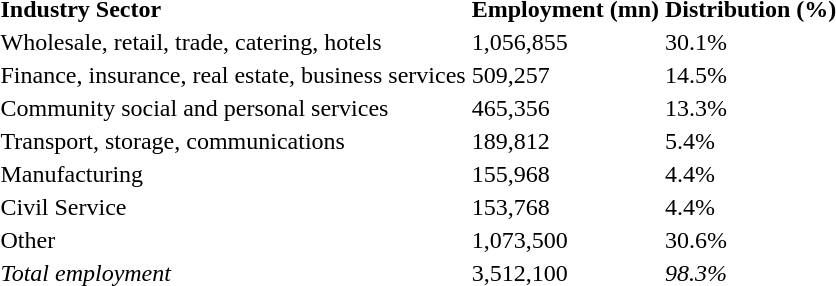<table>
<tr>
<td><strong>Industry Sector</strong></td>
<td><strong>Employment (mn)</strong></td>
<td><strong>Distribution (%)</strong></td>
</tr>
<tr>
<td>Wholesale, retail, trade, catering, hotels</td>
<td>1,056,855</td>
<td>30.1%</td>
</tr>
<tr>
<td>Finance, insurance, real estate, business services</td>
<td>509,257</td>
<td>14.5%</td>
</tr>
<tr>
<td>Community social and personal services</td>
<td>465,356</td>
<td>13.3%</td>
</tr>
<tr>
<td>Transport, storage, communications</td>
<td>189,812</td>
<td>5.4%</td>
</tr>
<tr>
<td>Manufacturing</td>
<td>155,968</td>
<td>4.4%</td>
</tr>
<tr>
<td>Civil Service</td>
<td>153,768</td>
<td>4.4%</td>
</tr>
<tr>
<td>Other</td>
<td>1,073,500</td>
<td>30.6%</td>
</tr>
<tr>
<td><em>Total employment</em></td>
<td>3,512,100</td>
<td><em>98.3%</em></td>
</tr>
<tr>
</tr>
</table>
